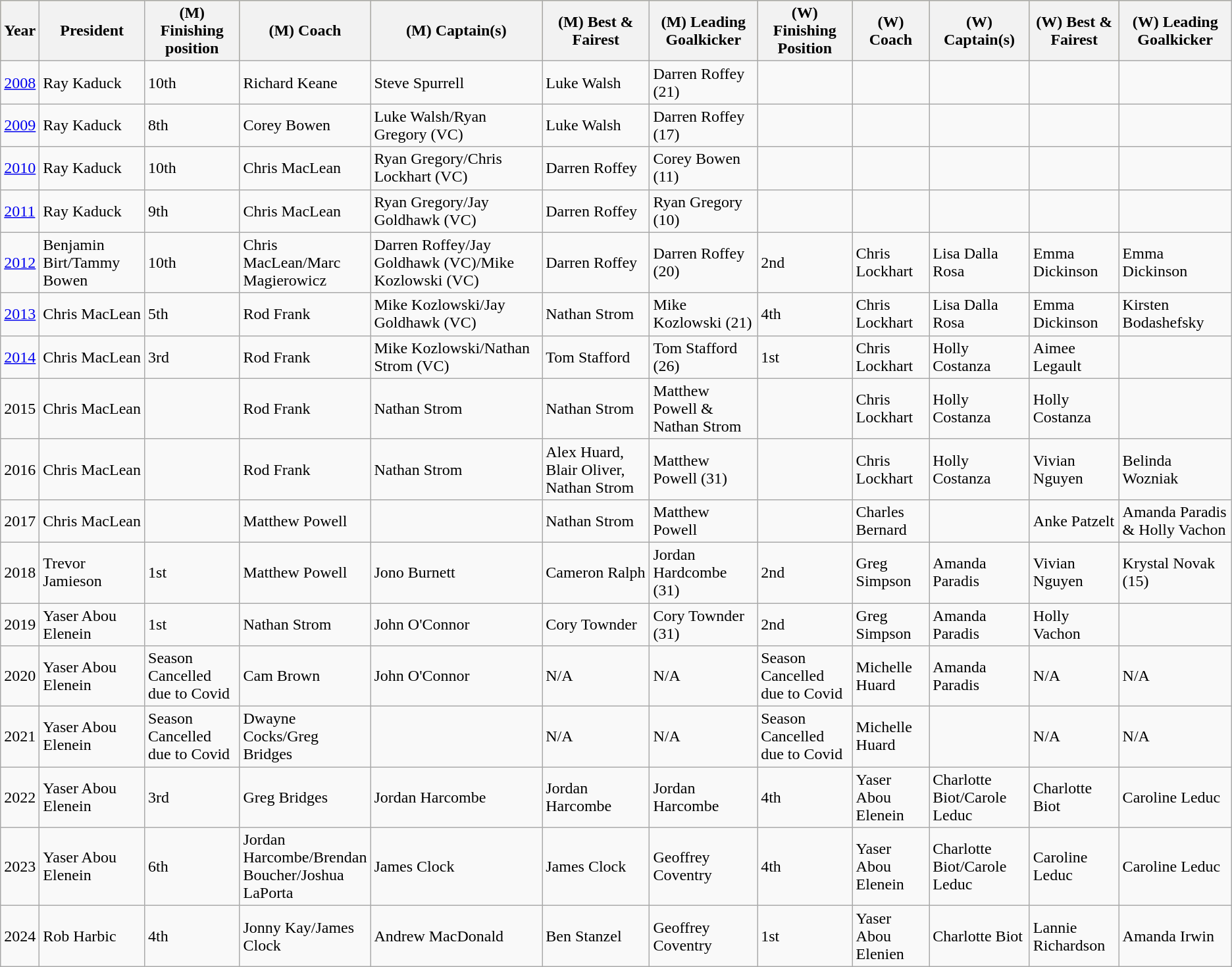<table class="wikitable">
<tr bgcolor=#bdb76b>
<th>Year</th>
<th>President</th>
<th>(M) Finishing position</th>
<th>(M) Coach</th>
<th>(M) Captain(s)</th>
<th>(M) Best & Fairest</th>
<th>(M) Leading Goalkicker</th>
<th>(W) Finishing Position</th>
<th>(W) Coach</th>
<th>(W) Captain(s)</th>
<th>(W) Best & Fairest</th>
<th>(W) Leading Goalkicker</th>
</tr>
<tr>
<td><a href='#'>2008</a></td>
<td>Ray Kaduck</td>
<td>10th</td>
<td style="width:80px">Richard Keane</td>
<td>Steve Spurrell</td>
<td>Luke Walsh</td>
<td>Darren Roffey (21)</td>
<td></td>
<td></td>
<td></td>
<td></td>
<td></td>
</tr>
<tr>
<td><a href='#'>2009</a></td>
<td>Ray Kaduck</td>
<td>8th</td>
<td>Corey Bowen</td>
<td>Luke Walsh/Ryan Gregory (VC)</td>
<td>Luke Walsh</td>
<td>Darren Roffey (17)</td>
<td></td>
<td></td>
<td></td>
<td></td>
<td></td>
</tr>
<tr>
<td><a href='#'>2010</a></td>
<td>Ray Kaduck</td>
<td>10th</td>
<td>Chris MacLean</td>
<td>Ryan Gregory/Chris Lockhart (VC)</td>
<td>Darren Roffey</td>
<td>Corey Bowen (11)</td>
<td></td>
<td></td>
<td></td>
<td></td>
<td></td>
</tr>
<tr>
<td><a href='#'>2011</a></td>
<td>Ray Kaduck</td>
<td>9th</td>
<td>Chris MacLean</td>
<td>Ryan Gregory/Jay Goldhawk (VC)</td>
<td>Darren Roffey</td>
<td>Ryan Gregory (10)</td>
<td></td>
<td></td>
<td></td>
<td></td>
<td></td>
</tr>
<tr>
<td><a href='#'>2012</a></td>
<td>Benjamin Birt/Tammy Bowen</td>
<td>10th</td>
<td>Chris MacLean/Marc Magierowicz</td>
<td>Darren Roffey/Jay Goldhawk (VC)/Mike Kozlowski (VC)</td>
<td>Darren Roffey</td>
<td>Darren Roffey (20)</td>
<td>2nd</td>
<td>Chris Lockhart</td>
<td>Lisa Dalla Rosa</td>
<td>Emma Dickinson</td>
<td>Emma Dickinson</td>
</tr>
<tr>
<td><a href='#'>2013</a></td>
<td>Chris MacLean</td>
<td>5th</td>
<td>Rod Frank</td>
<td>Mike Kozlowski/Jay Goldhawk (VC)</td>
<td>Nathan Strom</td>
<td>Mike Kozlowski (21)</td>
<td>4th</td>
<td>Chris Lockhart</td>
<td>Lisa Dalla Rosa</td>
<td>Emma Dickinson</td>
<td>Kirsten Bodashefsky</td>
</tr>
<tr>
<td><a href='#'>2014</a></td>
<td>Chris MacLean</td>
<td>3rd</td>
<td>Rod Frank</td>
<td>Mike Kozlowski/Nathan Strom (VC)</td>
<td>Tom Stafford</td>
<td>Tom Stafford (26)</td>
<td>1st</td>
<td>Chris Lockhart</td>
<td>Holly Costanza</td>
<td>Aimee Legault</td>
<td></td>
</tr>
<tr>
<td>2015</td>
<td>Chris MacLean</td>
<td></td>
<td>Rod Frank</td>
<td>Nathan Strom</td>
<td>Nathan Strom</td>
<td>Matthew Powell & Nathan Strom</td>
<td></td>
<td>Chris Lockhart</td>
<td>Holly Costanza</td>
<td>Holly Costanza</td>
<td></td>
</tr>
<tr>
<td>2016</td>
<td>Chris MacLean</td>
<td></td>
<td>Rod Frank</td>
<td>Nathan Strom</td>
<td>Alex Huard, Blair Oliver, Nathan Strom</td>
<td>Matthew Powell (31)</td>
<td></td>
<td>Chris Lockhart</td>
<td>Holly Costanza</td>
<td>Vivian Nguyen</td>
<td>Belinda Wozniak</td>
</tr>
<tr>
<td>2017</td>
<td>Chris MacLean</td>
<td></td>
<td>Matthew Powell</td>
<td></td>
<td>Nathan Strom</td>
<td>Matthew Powell</td>
<td></td>
<td>Charles Bernard</td>
<td></td>
<td>Anke Patzelt</td>
<td>Amanda Paradis & Holly Vachon</td>
</tr>
<tr>
<td>2018</td>
<td>Trevor Jamieson</td>
<td>1st</td>
<td>Matthew Powell</td>
<td>Jono Burnett</td>
<td>Cameron Ralph</td>
<td>Jordan Hardcombe (31)</td>
<td>2nd</td>
<td>Greg Simpson</td>
<td>Amanda Paradis</td>
<td>Vivian Nguyen</td>
<td>Krystal Novak (15)</td>
</tr>
<tr>
<td>2019</td>
<td>Yaser Abou Elenein</td>
<td>1st</td>
<td>Nathan Strom</td>
<td>John O'Connor</td>
<td>Cory Townder</td>
<td>Cory Townder (31)</td>
<td>2nd</td>
<td>Greg Simpson</td>
<td>Amanda Paradis</td>
<td>Holly Vachon</td>
<td></td>
</tr>
<tr>
<td>2020</td>
<td>Yaser Abou Elenein</td>
<td>Season Cancelled due to Covid</td>
<td>Cam Brown</td>
<td>John O'Connor</td>
<td>N/A</td>
<td>N/A</td>
<td>Season Cancelled due to Covid</td>
<td>Michelle Huard</td>
<td>Amanda Paradis</td>
<td>N/A</td>
<td>N/A</td>
</tr>
<tr>
<td>2021</td>
<td>Yaser Abou Elenein</td>
<td>Season Cancelled due to Covid</td>
<td>Dwayne Cocks/Greg Bridges</td>
<td></td>
<td>N/A</td>
<td>N/A</td>
<td>Season Cancelled due to Covid</td>
<td>Michelle Huard</td>
<td></td>
<td>N/A</td>
<td>N/A</td>
</tr>
<tr>
<td>2022</td>
<td>Yaser Abou Elenein</td>
<td>3rd</td>
<td>Greg Bridges</td>
<td>Jordan Harcombe</td>
<td>Jordan Harcombe</td>
<td>Jordan Harcombe</td>
<td>4th</td>
<td>Yaser Abou Elenein</td>
<td>Charlotte Biot/Carole Leduc</td>
<td>Charlotte Biot</td>
<td>Caroline Leduc</td>
</tr>
<tr>
<td>2023</td>
<td>Yaser Abou Elenein</td>
<td>6th</td>
<td>Jordan Harcombe/Brendan Boucher/Joshua LaPorta</td>
<td>James Clock</td>
<td>James Clock</td>
<td>Geoffrey Coventry</td>
<td>4th</td>
<td>Yaser Abou Elenein</td>
<td>Charlotte Biot/Carole Leduc</td>
<td>Caroline Leduc</td>
<td>Caroline Leduc</td>
</tr>
<tr>
<td>2024</td>
<td>Rob Harbic</td>
<td>4th</td>
<td>Jonny Kay/James Clock</td>
<td>Andrew MacDonald</td>
<td>Ben Stanzel</td>
<td>Geoffrey Coventry</td>
<td>1st</td>
<td>Yaser Abou Elenien</td>
<td>Charlotte Biot</td>
<td>Lannie Richardson</td>
<td>Amanda Irwin</td>
</tr>
</table>
